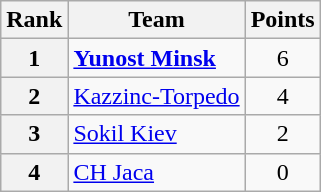<table class="wikitable" style="text-align: center;">
<tr>
<th>Rank</th>
<th>Team</th>
<th>Points</th>
</tr>
<tr>
<th>1</th>
<td style="text-align: left;"> <strong><a href='#'>Yunost Minsk</a></strong></td>
<td>6</td>
</tr>
<tr>
<th>2</th>
<td style="text-align: left;"> <a href='#'>Kazzinc-Torpedo</a></td>
<td>4</td>
</tr>
<tr>
<th>3</th>
<td style="text-align: left;"> <a href='#'>Sokil Kiev</a></td>
<td>2</td>
</tr>
<tr>
<th>4</th>
<td style="text-align: left;"> <a href='#'>CH Jaca</a></td>
<td>0</td>
</tr>
</table>
